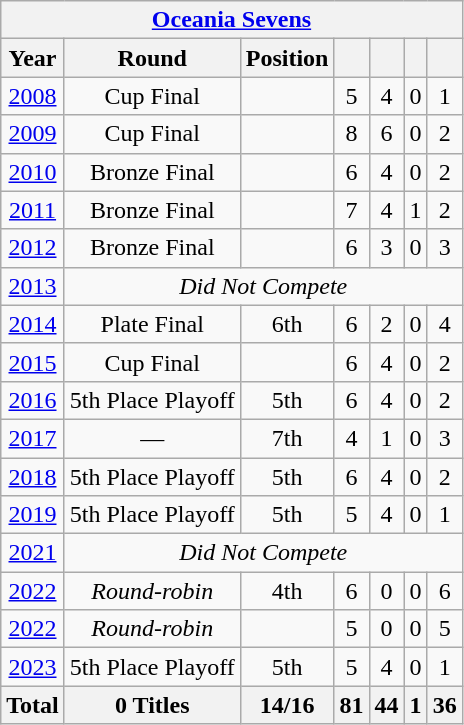<table class="wikitable" style="text-align: center;">
<tr>
<th colspan="7"><a href='#'>Oceania Sevens</a></th>
</tr>
<tr>
<th>Year</th>
<th>Round</th>
<th>Position</th>
<th></th>
<th></th>
<th></th>
<th></th>
</tr>
<tr>
<td> <a href='#'>2008</a></td>
<td>Cup Final</td>
<td></td>
<td>5</td>
<td>4</td>
<td>0</td>
<td>1</td>
</tr>
<tr>
<td> <a href='#'>2009</a></td>
<td>Cup Final</td>
<td></td>
<td>8</td>
<td>6</td>
<td>0</td>
<td>2</td>
</tr>
<tr>
<td> <a href='#'>2010</a></td>
<td>Bronze Final</td>
<td></td>
<td>6</td>
<td>4</td>
<td>0</td>
<td>2</td>
</tr>
<tr>
<td> <a href='#'>2011</a></td>
<td>Bronze Final</td>
<td></td>
<td>7</td>
<td>4</td>
<td>1</td>
<td>2</td>
</tr>
<tr>
<td> <a href='#'>2012</a></td>
<td>Bronze Final</td>
<td></td>
<td>6</td>
<td>3</td>
<td>0</td>
<td>3</td>
</tr>
<tr>
<td> <a href='#'>2013</a></td>
<td colspan="6"><em>Did Not Compete</em></td>
</tr>
<tr>
<td> <a href='#'>2014</a></td>
<td>Plate Final</td>
<td>6th</td>
<td>6</td>
<td>2</td>
<td>0</td>
<td>4</td>
</tr>
<tr>
<td> <a href='#'>2015</a></td>
<td>Cup Final</td>
<td></td>
<td>6</td>
<td>4</td>
<td>0</td>
<td>2</td>
</tr>
<tr>
<td> <a href='#'>2016</a></td>
<td>5th Place Playoff</td>
<td>5th</td>
<td>6</td>
<td>4</td>
<td>0</td>
<td>2</td>
</tr>
<tr>
<td> <a href='#'>2017</a></td>
<td>— </td>
<td>7th</td>
<td>4</td>
<td>1</td>
<td>0</td>
<td>3</td>
</tr>
<tr>
<td> <a href='#'>2018</a></td>
<td>5th Place Playoff</td>
<td>5th</td>
<td>6</td>
<td>4</td>
<td>0</td>
<td>2</td>
</tr>
<tr>
<td> <a href='#'>2019</a></td>
<td>5th Place Playoff</td>
<td>5th</td>
<td>5</td>
<td>4</td>
<td>0</td>
<td>1</td>
</tr>
<tr>
<td> <a href='#'>2021</a></td>
<td colspan="6"><em>Did Not Compete</em></td>
</tr>
<tr>
<td> <a href='#'>2022</a></td>
<td><em>Round-robin</em></td>
<td>4th</td>
<td>6</td>
<td>0</td>
<td>0</td>
<td>6</td>
</tr>
<tr>
<td> <a href='#'>2022</a></td>
<td><em>Round-robin</em></td>
<td></td>
<td>5</td>
<td>0</td>
<td>0</td>
<td>5</td>
</tr>
<tr>
<td> <a href='#'>2023</a></td>
<td>5th Place Playoff</td>
<td>5th</td>
<td>5</td>
<td>4</td>
<td>0</td>
<td>1</td>
</tr>
<tr>
<th>Total</th>
<th>0 Titles</th>
<th>14/16</th>
<th>81</th>
<th>44</th>
<th>1</th>
<th>36</th>
</tr>
</table>
